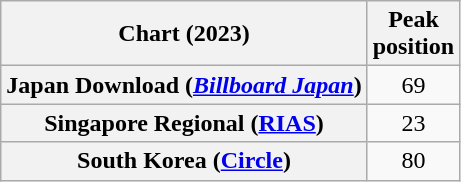<table class="wikitable sortable plainrowheaders" style="text-align:center">
<tr>
<th scope="col">Chart (2023)</th>
<th scope="col">Peak<br>position</th>
</tr>
<tr>
<th scope="row">Japan Download (<em><a href='#'>Billboard Japan</a></em>)</th>
<td>69</td>
</tr>
<tr>
<th scope="row">Singapore Regional (<a href='#'>RIAS</a>)</th>
<td>23</td>
</tr>
<tr>
<th scope="row">South Korea (<a href='#'>Circle</a>)</th>
<td>80</td>
</tr>
</table>
